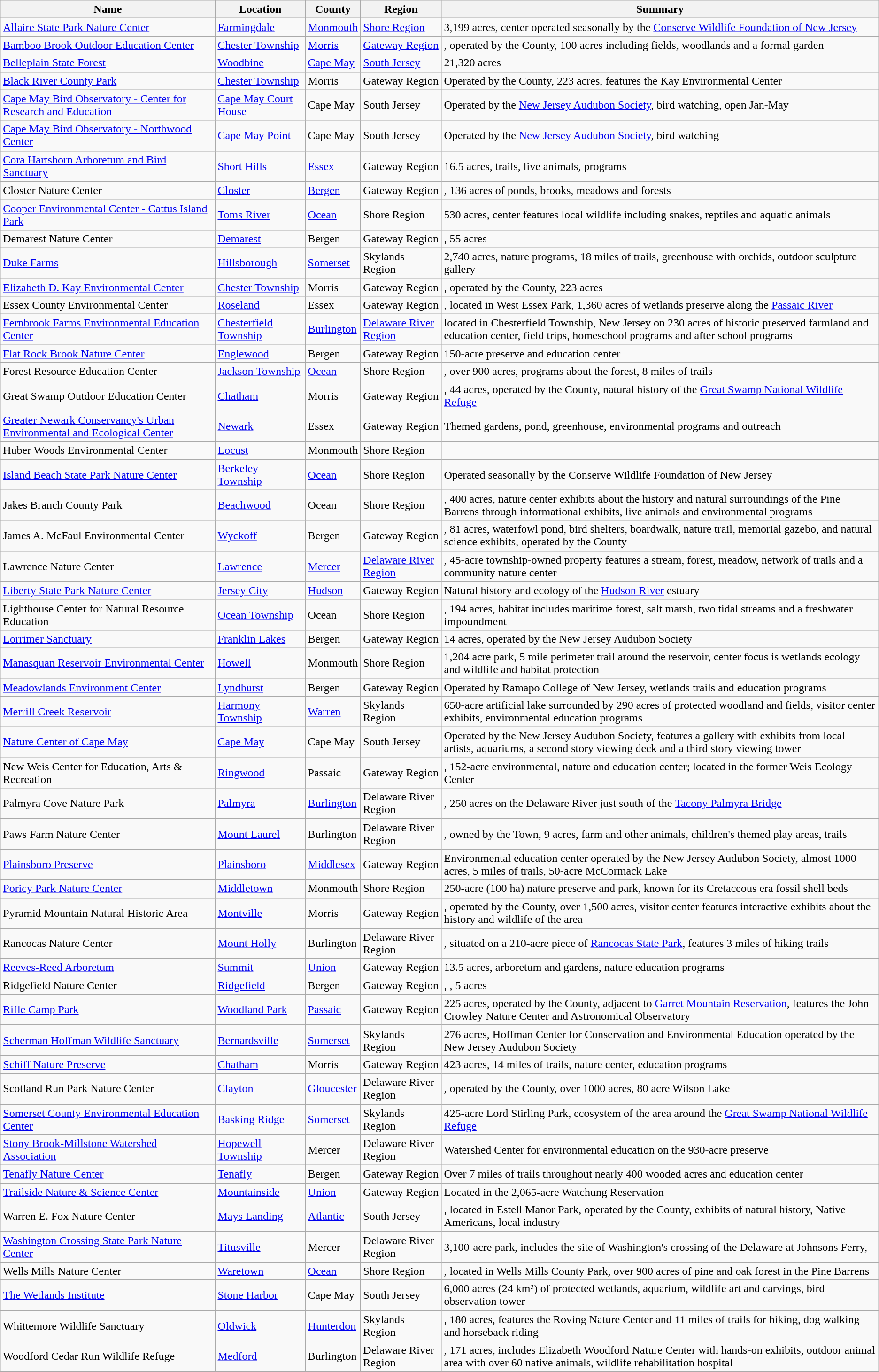<table class="wikitable sortable sticky-header">
<tr>
<th>Name</th>
<th>Location</th>
<th>County</th>
<th>Region</th>
<th>Summary</th>
</tr>
<tr>
<td><a href='#'>Allaire State Park Nature Center</a></td>
<td><a href='#'>Farmingdale</a></td>
<td><a href='#'>Monmouth</a></td>
<td><a href='#'>Shore Region</a></td>
<td>3,199 acres, center operated seasonally by the <a href='#'>Conserve Wildlife Foundation of New Jersey</a></td>
</tr>
<tr>
<td><a href='#'>Bamboo Brook Outdoor Education Center</a></td>
<td><a href='#'>Chester Township</a></td>
<td><a href='#'>Morris</a></td>
<td><a href='#'>Gateway Region</a></td>
<td>, operated by the County, 100 acres including fields, woodlands and a formal garden</td>
</tr>
<tr>
<td><a href='#'>Belleplain State Forest</a></td>
<td><a href='#'>Woodbine</a></td>
<td><a href='#'>Cape May</a></td>
<td><a href='#'>South Jersey</a></td>
<td>21,320 acres</td>
</tr>
<tr>
<td><a href='#'>Black River County Park</a></td>
<td><a href='#'>Chester Township</a></td>
<td>Morris</td>
<td>Gateway Region</td>
<td>Operated by the County, 223 acres, features the Kay Environmental Center</td>
</tr>
<tr>
<td><a href='#'>Cape May Bird Observatory - Center for Research and Education</a></td>
<td><a href='#'>Cape May Court House</a></td>
<td>Cape May</td>
<td>South Jersey</td>
<td>Operated by the <a href='#'>New Jersey Audubon Society</a>, bird watching, open Jan-May</td>
</tr>
<tr>
<td><a href='#'>Cape May Bird Observatory - Northwood Center</a></td>
<td><a href='#'>Cape May Point</a></td>
<td>Cape May</td>
<td>South Jersey</td>
<td>Operated by the <a href='#'>New Jersey Audubon Society</a>, bird watching</td>
</tr>
<tr>
<td><a href='#'>Cora Hartshorn Arboretum and Bird Sanctuary</a></td>
<td><a href='#'>Short Hills</a></td>
<td><a href='#'>Essex</a></td>
<td>Gateway Region</td>
<td>16.5 acres, trails, live animals, programs</td>
</tr>
<tr>
<td>Closter Nature Center</td>
<td><a href='#'>Closter</a></td>
<td><a href='#'>Bergen</a></td>
<td>Gateway Region</td>
<td>, 136 acres of ponds, brooks, meadows and forests</td>
</tr>
<tr>
<td><a href='#'>Cooper Environmental Center - Cattus Island Park</a></td>
<td><a href='#'>Toms River</a></td>
<td><a href='#'>Ocean</a></td>
<td>Shore Region</td>
<td>530 acres, center features local wildlife including snakes, reptiles and aquatic animals</td>
</tr>
<tr>
<td>Demarest Nature Center</td>
<td><a href='#'>Demarest</a></td>
<td>Bergen</td>
<td>Gateway Region</td>
<td>, 55 acres</td>
</tr>
<tr>
<td><a href='#'>Duke Farms</a></td>
<td><a href='#'>Hillsborough</a></td>
<td><a href='#'>Somerset</a></td>
<td>Skylands Region</td>
<td>2,740 acres, nature programs, 18 miles of trails, greenhouse with orchids, outdoor sculpture gallery</td>
</tr>
<tr>
<td><a href='#'>Elizabeth D. Kay Environmental Center</a></td>
<td><a href='#'>Chester Township</a></td>
<td>Morris</td>
<td>Gateway Region</td>
<td>, operated by the County, 223 acres</td>
</tr>
<tr>
<td>Essex County Environmental Center</td>
<td><a href='#'>Roseland</a></td>
<td>Essex</td>
<td>Gateway Region</td>
<td>, located in West Essex Park, 1,360 acres of wetlands preserve along the <a href='#'>Passaic River</a></td>
</tr>
<tr>
<td><a href='#'>Fernbrook Farms Environmental Education Center</a></td>
<td><a href='#'>Chesterfield Township</a></td>
<td><a href='#'>Burlington</a></td>
<td><a href='#'>Delaware River Region</a></td>
<td> located in Chesterfield Township, New Jersey on 230 acres of historic preserved farmland and education center, field trips, homeschool programs and after school programs</td>
</tr>
<tr>
<td><a href='#'>Flat Rock Brook Nature Center</a></td>
<td><a href='#'>Englewood</a></td>
<td>Bergen</td>
<td>Gateway Region</td>
<td>150-acre preserve and education center</td>
</tr>
<tr>
<td>Forest Resource Education Center</td>
<td><a href='#'>Jackson Township</a></td>
<td><a href='#'>Ocean</a></td>
<td>Shore Region</td>
<td>, over 900 acres, programs about the forest, 8 miles of trails</td>
</tr>
<tr>
<td>Great Swamp Outdoor Education Center</td>
<td><a href='#'>Chatham</a></td>
<td>Morris</td>
<td>Gateway Region</td>
<td>, 44 acres, operated by the County, natural history of the <a href='#'>Great Swamp National Wildlife Refuge</a></td>
</tr>
<tr>
<td><a href='#'>Greater Newark Conservancy's Urban Environmental and Ecological Center</a></td>
<td><a href='#'>Newark</a></td>
<td>Essex</td>
<td>Gateway Region</td>
<td>Themed gardens, pond, greenhouse, environmental programs and outreach</td>
</tr>
<tr>
<td>Huber Woods Environmental Center</td>
<td><a href='#'>Locust</a></td>
<td>Monmouth</td>
<td>Shore Region</td>
<td></td>
</tr>
<tr>
<td><a href='#'>Island Beach State Park Nature Center</a></td>
<td><a href='#'>Berkeley Township</a></td>
<td><a href='#'>Ocean</a></td>
<td>Shore Region</td>
<td>Operated seasonally by the Conserve Wildlife Foundation of New Jersey</td>
</tr>
<tr>
<td>Jakes Branch County Park</td>
<td><a href='#'>Beachwood</a></td>
<td>Ocean</td>
<td>Shore Region</td>
<td>, 400 acres, nature center exhibits about the history and natural surroundings of the Pine Barrens through informational exhibits, live animals and environmental programs</td>
</tr>
<tr>
<td>James A. McFaul Environmental Center</td>
<td><a href='#'>Wyckoff</a></td>
<td>Bergen</td>
<td>Gateway Region</td>
<td>, 81 acres, waterfowl pond, bird shelters, boardwalk, nature trail, memorial gazebo, and natural science exhibits, operated by the County</td>
</tr>
<tr>
<td>Lawrence Nature Center</td>
<td><a href='#'>Lawrence</a></td>
<td><a href='#'>Mercer</a></td>
<td><a href='#'>Delaware River Region</a></td>
<td>, 45-acre township-owned property features a stream, forest, meadow, network of trails and a community nature center</td>
</tr>
<tr>
<td><a href='#'>Liberty State Park Nature Center</a></td>
<td><a href='#'>Jersey City</a></td>
<td><a href='#'>Hudson</a></td>
<td>Gateway Region</td>
<td>Natural history and ecology of the <a href='#'>Hudson River</a> estuary</td>
</tr>
<tr>
<td>Lighthouse Center for Natural Resource Education</td>
<td><a href='#'>Ocean Township</a></td>
<td>Ocean</td>
<td>Shore Region</td>
<td>, 194 acres, habitat includes maritime forest, salt marsh, two tidal streams and a freshwater impoundment</td>
</tr>
<tr>
<td><a href='#'>Lorrimer Sanctuary</a></td>
<td><a href='#'>Franklin Lakes</a></td>
<td>Bergen</td>
<td>Gateway Region</td>
<td>14 acres, operated by the New Jersey Audubon Society</td>
</tr>
<tr>
<td><a href='#'>Manasquan Reservoir Environmental Center</a></td>
<td><a href='#'>Howell</a></td>
<td>Monmouth</td>
<td>Shore Region</td>
<td>1,204 acre park, 5 mile perimeter trail around the reservoir, center focus is wetlands ecology and wildlife and habitat protection</td>
</tr>
<tr>
<td><a href='#'>Meadowlands Environment Center</a></td>
<td><a href='#'>Lyndhurst</a></td>
<td>Bergen</td>
<td>Gateway Region</td>
<td>Operated by Ramapo College of New Jersey, wetlands trails and education programs</td>
</tr>
<tr>
<td><a href='#'>Merrill Creek Reservoir</a></td>
<td><a href='#'>Harmony Township</a></td>
<td><a href='#'>Warren</a></td>
<td>Skylands Region</td>
<td>650-acre artificial lake surrounded by 290 acres of protected woodland and fields, visitor center exhibits, environmental education programs</td>
</tr>
<tr>
<td><a href='#'>Nature Center of Cape May</a></td>
<td><a href='#'>Cape May</a></td>
<td>Cape May</td>
<td>South Jersey</td>
<td>Operated by the New Jersey Audubon Society, features a gallery with exhibits from local artists, aquariums, a second story viewing deck and a third story viewing tower</td>
</tr>
<tr>
<td>New Weis Center for Education, Arts & Recreation</td>
<td><a href='#'>Ringwood</a></td>
<td>Passaic</td>
<td>Gateway Region</td>
<td>, 152-acre environmental, nature and education center; located in the former Weis Ecology Center</td>
</tr>
<tr>
<td>Palmyra Cove Nature Park</td>
<td><a href='#'>Palmyra</a></td>
<td><a href='#'>Burlington</a></td>
<td>Delaware River Region</td>
<td>, 250 acres on the Delaware River just south of the <a href='#'>Tacony Palmyra Bridge</a></td>
</tr>
<tr>
<td>Paws Farm Nature Center</td>
<td><a href='#'>Mount Laurel</a></td>
<td>Burlington</td>
<td>Delaware River Region</td>
<td>, owned by the Town, 9 acres, farm and other animals, children's themed play areas, trails</td>
</tr>
<tr>
<td><a href='#'>Plainsboro Preserve</a></td>
<td><a href='#'>Plainsboro</a></td>
<td><a href='#'>Middlesex</a></td>
<td>Gateway Region</td>
<td>Environmental education center operated by the New Jersey Audubon Society, almost 1000 acres, 5 miles of trails, 50-acre McCormack Lake</td>
</tr>
<tr>
<td><a href='#'>Poricy Park Nature Center</a></td>
<td><a href='#'>Middletown</a></td>
<td>Monmouth</td>
<td>Shore Region</td>
<td>250-acre (100 ha) nature preserve and park, known for its Cretaceous era fossil shell beds</td>
</tr>
<tr>
<td>Pyramid Mountain Natural Historic Area</td>
<td><a href='#'>Montville</a></td>
<td>Morris</td>
<td>Gateway Region</td>
<td>, operated by the County, over 1,500 acres, visitor center features interactive exhibits about the history and wildlife of the area</td>
</tr>
<tr>
<td>Rancocas Nature Center</td>
<td><a href='#'>Mount Holly</a></td>
<td>Burlington</td>
<td>Delaware River Region</td>
<td>, situated on a 210-acre piece of <a href='#'>Rancocas State Park</a>, features 3 miles of hiking trails</td>
</tr>
<tr>
<td><a href='#'>Reeves-Reed Arboretum</a></td>
<td><a href='#'>Summit</a></td>
<td><a href='#'>Union</a></td>
<td>Gateway Region</td>
<td>13.5 acres, arboretum and gardens, nature education programs</td>
</tr>
<tr>
<td>Ridgefield Nature Center</td>
<td><a href='#'>Ridgefield</a></td>
<td>Bergen</td>
<td>Gateway Region</td>
<td>, , 5 acres</td>
</tr>
<tr>
<td><a href='#'>Rifle Camp Park</a></td>
<td><a href='#'>Woodland Park</a></td>
<td><a href='#'>Passaic</a></td>
<td>Gateway Region</td>
<td>225 acres, operated by the County, adjacent to <a href='#'>Garret Mountain Reservation</a>, features the John Crowley Nature Center and Astronomical Observatory</td>
</tr>
<tr>
<td><a href='#'>Scherman Hoffman Wildlife Sanctuary</a></td>
<td><a href='#'>Bernardsville</a></td>
<td><a href='#'>Somerset</a></td>
<td>Skylands Region</td>
<td>276 acres, Hoffman Center for Conservation and Environmental Education operated by the New Jersey Audubon Society</td>
</tr>
<tr>
<td><a href='#'>Schiff Nature Preserve</a></td>
<td><a href='#'>Chatham</a></td>
<td>Morris</td>
<td>Gateway Region</td>
<td>423 acres, 14 miles of trails, nature center, education programs</td>
</tr>
<tr>
<td>Scotland Run Park Nature Center</td>
<td><a href='#'>Clayton</a></td>
<td><a href='#'>Gloucester</a></td>
<td>Delaware River Region</td>
<td>, operated by the County, over 1000 acres, 80 acre Wilson Lake</td>
</tr>
<tr>
<td><a href='#'>Somerset County Environmental Education Center</a></td>
<td><a href='#'>Basking Ridge</a></td>
<td><a href='#'>Somerset</a></td>
<td>Skylands Region</td>
<td>425-acre Lord Stirling Park, ecosystem of the area around the <a href='#'>Great Swamp National Wildlife Refuge</a></td>
</tr>
<tr>
<td><a href='#'>Stony Brook-Millstone Watershed Association</a></td>
<td><a href='#'>Hopewell Township</a></td>
<td>Mercer</td>
<td>Delaware River Region</td>
<td>Watershed Center for environmental education on the 930-acre preserve</td>
</tr>
<tr>
<td><a href='#'>Tenafly Nature Center</a></td>
<td><a href='#'>Tenafly</a></td>
<td>Bergen</td>
<td>Gateway Region</td>
<td>Over 7 miles of trails throughout nearly 400 wooded acres and education center</td>
</tr>
<tr>
<td><a href='#'>Trailside Nature & Science Center</a></td>
<td><a href='#'>Mountainside</a></td>
<td><a href='#'>Union</a></td>
<td>Gateway Region</td>
<td>Located in the 2,065-acre Watchung Reservation</td>
</tr>
<tr>
<td>Warren E. Fox Nature Center</td>
<td><a href='#'>Mays Landing</a></td>
<td><a href='#'>Atlantic</a></td>
<td>South Jersey</td>
<td>, located in Estell Manor Park, operated by the County, exhibits of natural history, Native Americans, local industry</td>
</tr>
<tr>
<td><a href='#'>Washington Crossing State Park Nature Center</a></td>
<td><a href='#'>Titusville</a></td>
<td>Mercer</td>
<td>Delaware River Region</td>
<td>3,100-acre park, includes the site of Washington's crossing of the Delaware at Johnsons Ferry,</td>
</tr>
<tr>
<td>Wells Mills Nature Center</td>
<td><a href='#'>Waretown</a></td>
<td><a href='#'>Ocean</a></td>
<td>Shore Region</td>
<td>, located in Wells Mills County Park, over 900 acres of pine and oak forest in the Pine Barrens</td>
</tr>
<tr>
<td><a href='#'>The Wetlands Institute</a></td>
<td><a href='#'>Stone Harbor</a></td>
<td>Cape May</td>
<td>South Jersey</td>
<td>6,000 acres (24 km²) of protected wetlands, aquarium, wildlife art and carvings, bird observation tower</td>
</tr>
<tr>
<td>Whittemore Wildlife Sanctuary</td>
<td><a href='#'>Oldwick</a></td>
<td><a href='#'>Hunterdon</a></td>
<td>Skylands Region</td>
<td>, 180 acres, features the Roving Nature Center and 11 miles of trails for hiking, dog walking and horseback riding</td>
</tr>
<tr>
<td>Woodford Cedar Run Wildlife Refuge</td>
<td><a href='#'>Medford</a></td>
<td>Burlington</td>
<td>Delaware River Region</td>
<td>, 171 acres, includes Elizabeth Woodford Nature Center with hands-on exhibits, outdoor animal area with over 60 native animals, wildlife rehabilitation hospital</td>
</tr>
<tr>
</tr>
</table>
